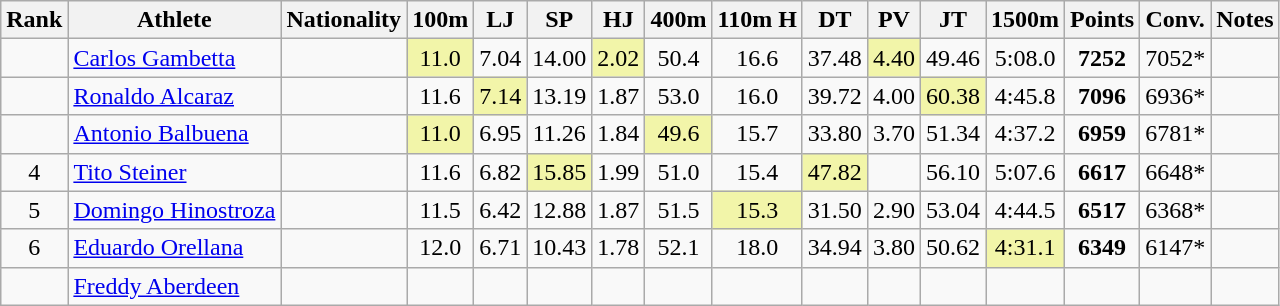<table class="wikitable sortable" style=" text-align:center;">
<tr>
<th>Rank</th>
<th>Athlete</th>
<th>Nationality</th>
<th>100m</th>
<th>LJ</th>
<th>SP</th>
<th>HJ</th>
<th>400m</th>
<th>110m H</th>
<th>DT</th>
<th>PV</th>
<th>JT</th>
<th>1500m</th>
<th>Points</th>
<th>Conv.</th>
<th>Notes</th>
</tr>
<tr>
<td></td>
<td align=left><a href='#'>Carlos Gambetta</a></td>
<td align=left></td>
<td bgcolor=#F2F5A9>11.0</td>
<td>7.04</td>
<td>14.00</td>
<td bgcolor=#F2F5A9>2.02</td>
<td>50.4</td>
<td>16.6</td>
<td>37.48</td>
<td bgcolor=#F2F5A9>4.40</td>
<td>49.46</td>
<td>5:08.0</td>
<td><strong>7252</strong></td>
<td>7052*</td>
<td></td>
</tr>
<tr>
<td></td>
<td align=left><a href='#'>Ronaldo Alcaraz</a></td>
<td align=left></td>
<td>11.6</td>
<td bgcolor=#F2F5A9>7.14</td>
<td>13.19</td>
<td>1.87</td>
<td>53.0</td>
<td>16.0</td>
<td>39.72</td>
<td>4.00</td>
<td bgcolor=#F2F5A9>60.38</td>
<td>4:45.8</td>
<td><strong>7096</strong></td>
<td>6936*</td>
<td></td>
</tr>
<tr>
<td></td>
<td align=left><a href='#'>Antonio Balbuena</a></td>
<td align=left></td>
<td bgcolor=#F2F5A9>11.0</td>
<td>6.95</td>
<td>11.26</td>
<td>1.84</td>
<td bgcolor=#F2F5A9>49.6</td>
<td>15.7</td>
<td>33.80</td>
<td>3.70</td>
<td>51.34</td>
<td>4:37.2</td>
<td><strong>6959</strong></td>
<td>6781*</td>
<td></td>
</tr>
<tr>
<td>4</td>
<td align=left><a href='#'>Tito Steiner</a></td>
<td align=left></td>
<td>11.6</td>
<td>6.82</td>
<td bgcolor=#F2F5A9>15.85</td>
<td>1.99</td>
<td>51.0</td>
<td>15.4</td>
<td bgcolor=#F2F5A9>47.82</td>
<td></td>
<td>56.10</td>
<td>5:07.6</td>
<td><strong>6617</strong></td>
<td>6648*</td>
<td></td>
</tr>
<tr>
<td>5</td>
<td align=left><a href='#'>Domingo Hinostroza</a></td>
<td align=left></td>
<td>11.5</td>
<td>6.42</td>
<td>12.88</td>
<td>1.87</td>
<td>51.5</td>
<td bgcolor=#F2F5A9>15.3</td>
<td>31.50</td>
<td>2.90</td>
<td>53.04</td>
<td>4:44.5</td>
<td><strong>6517</strong></td>
<td>6368*</td>
<td></td>
</tr>
<tr>
<td>6</td>
<td align=left><a href='#'>Eduardo Orellana</a></td>
<td align=left></td>
<td>12.0</td>
<td>6.71</td>
<td>10.43</td>
<td>1.78</td>
<td>52.1</td>
<td>18.0</td>
<td>34.94</td>
<td>3.80</td>
<td>50.62</td>
<td bgcolor=#F2F5A9>4:31.1</td>
<td><strong>6349</strong></td>
<td>6147*</td>
<td></td>
</tr>
<tr>
<td></td>
<td align=left><a href='#'>Freddy Aberdeen</a></td>
<td align=left></td>
<td></td>
<td></td>
<td></td>
<td></td>
<td></td>
<td></td>
<td></td>
<td></td>
<td></td>
<td></td>
<td></td>
<td></td>
<td></td>
</tr>
</table>
